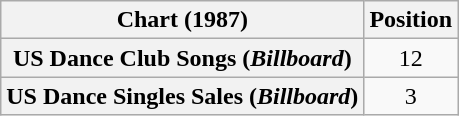<table class="wikitable plainrowheaders" style="text-align:center">
<tr>
<th scope="col">Chart (1987)</th>
<th scope="col">Position</th>
</tr>
<tr>
<th scope="row">US Dance Club Songs (<em>Billboard</em>)</th>
<td>12</td>
</tr>
<tr>
<th scope="row">US Dance Singles Sales (<em>Billboard</em>)</th>
<td>3</td>
</tr>
</table>
